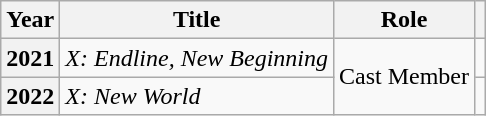<table class="wikitable sortable plainrowheaders">
<tr>
<th scope="col">Year</th>
<th scope="col" class="unsortable">Title</th>
<th scope="col" class="unsortable">Role</th>
<th scope="col" class="unsortable"></th>
</tr>
<tr>
<th scope="row">2021</th>
<td><em>X: Endline, New Beginning</em></td>
<td rowspan=2>Cast Member</td>
<td style="text-align:center"></td>
</tr>
<tr>
<th scope="row">2022</th>
<td><em>X: New World</em></td>
<td style="text-align:center"></td>
</tr>
</table>
